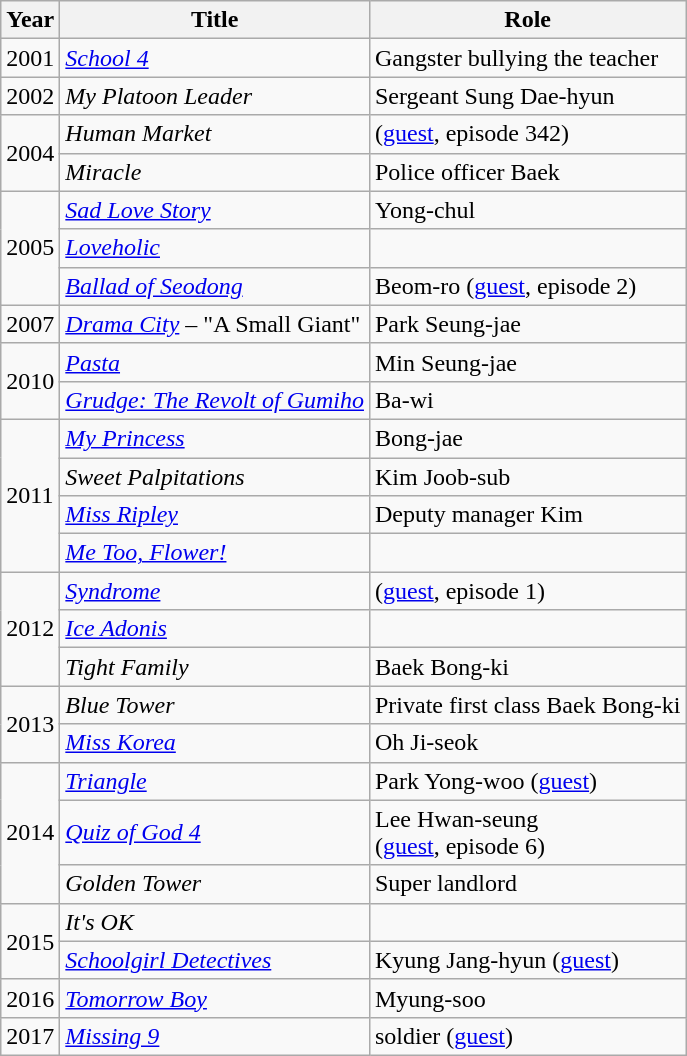<table class="wikitable sortable">
<tr>
<th>Year</th>
<th>Title</th>
<th>Role</th>
</tr>
<tr>
<td>2001</td>
<td><em><a href='#'>School 4</a></em></td>
<td>Gangster bullying the teacher</td>
</tr>
<tr>
<td>2002</td>
<td><em>My Platoon Leader</em></td>
<td>Sergeant Sung Dae-hyun</td>
</tr>
<tr>
<td rowspan=2>2004</td>
<td><em>Human Market</em></td>
<td>(<a href='#'>guest</a>, episode 342)</td>
</tr>
<tr>
<td><em>Miracle</em></td>
<td>Police officer Baek</td>
</tr>
<tr>
<td rowspan=3>2005</td>
<td><em><a href='#'>Sad Love Story</a></em></td>
<td>Yong-chul</td>
</tr>
<tr>
<td><em><a href='#'>Loveholic</a></em></td>
<td></td>
</tr>
<tr>
<td><em><a href='#'>Ballad of Seodong</a></em></td>
<td>Beom-ro (<a href='#'>guest</a>, episode 2)</td>
</tr>
<tr>
<td>2007</td>
<td><em><a href='#'>Drama City</a></em> – "A Small Giant"</td>
<td>Park Seung-jae</td>
</tr>
<tr>
<td rowspan=2>2010</td>
<td><em><a href='#'>Pasta</a></em></td>
<td>Min Seung-jae</td>
</tr>
<tr>
<td><em><a href='#'>Grudge: The Revolt of Gumiho</a></em></td>
<td>Ba-wi</td>
</tr>
<tr>
<td rowspan=4>2011</td>
<td><em><a href='#'>My Princess</a></em></td>
<td>Bong-jae</td>
</tr>
<tr>
<td><em>Sweet Palpitations</em> </td>
<td>Kim Joob-sub</td>
</tr>
<tr>
<td><em><a href='#'>Miss Ripley</a></em></td>
<td>Deputy manager Kim</td>
</tr>
<tr>
<td><em><a href='#'>Me Too, Flower!</a></em></td>
<td></td>
</tr>
<tr>
<td rowspan=3>2012</td>
<td><em><a href='#'>Syndrome</a></em></td>
<td>(<a href='#'>guest</a>, episode 1)</td>
</tr>
<tr>
<td><em><a href='#'>Ice Adonis</a></em></td>
<td></td>
</tr>
<tr>
<td><em>Tight Family</em></td>
<td>Baek Bong-ki</td>
</tr>
<tr>
<td rowspan=2>2013</td>
<td><em>Blue Tower</em></td>
<td>Private first class Baek Bong-ki</td>
</tr>
<tr>
<td><em><a href='#'>Miss Korea</a></em></td>
<td>Oh Ji-seok</td>
</tr>
<tr>
<td rowspan=3>2014</td>
<td><em><a href='#'>Triangle</a></em></td>
<td>Park Yong-woo (<a href='#'>guest</a>)</td>
</tr>
<tr>
<td><em><a href='#'>Quiz of God 4</a></em></td>
<td>Lee Hwan-seung <br> (<a href='#'>guest</a>, episode 6)</td>
</tr>
<tr>
<td><em>Golden Tower</em></td>
<td>Super landlord</td>
</tr>
<tr>
<td rowspan=2>2015</td>
<td><em>It's OK</em></td>
<td></td>
</tr>
<tr>
<td><em><a href='#'>Schoolgirl Detectives</a></em></td>
<td>Kyung Jang-hyun (<a href='#'>guest</a>)</td>
</tr>
<tr>
<td>2016</td>
<td><em><a href='#'>Tomorrow Boy</a></em></td>
<td>Myung-soo</td>
</tr>
<tr>
<td>2017</td>
<td><em><a href='#'>Missing 9</a></em></td>
<td>soldier (<a href='#'>guest</a>)</td>
</tr>
</table>
